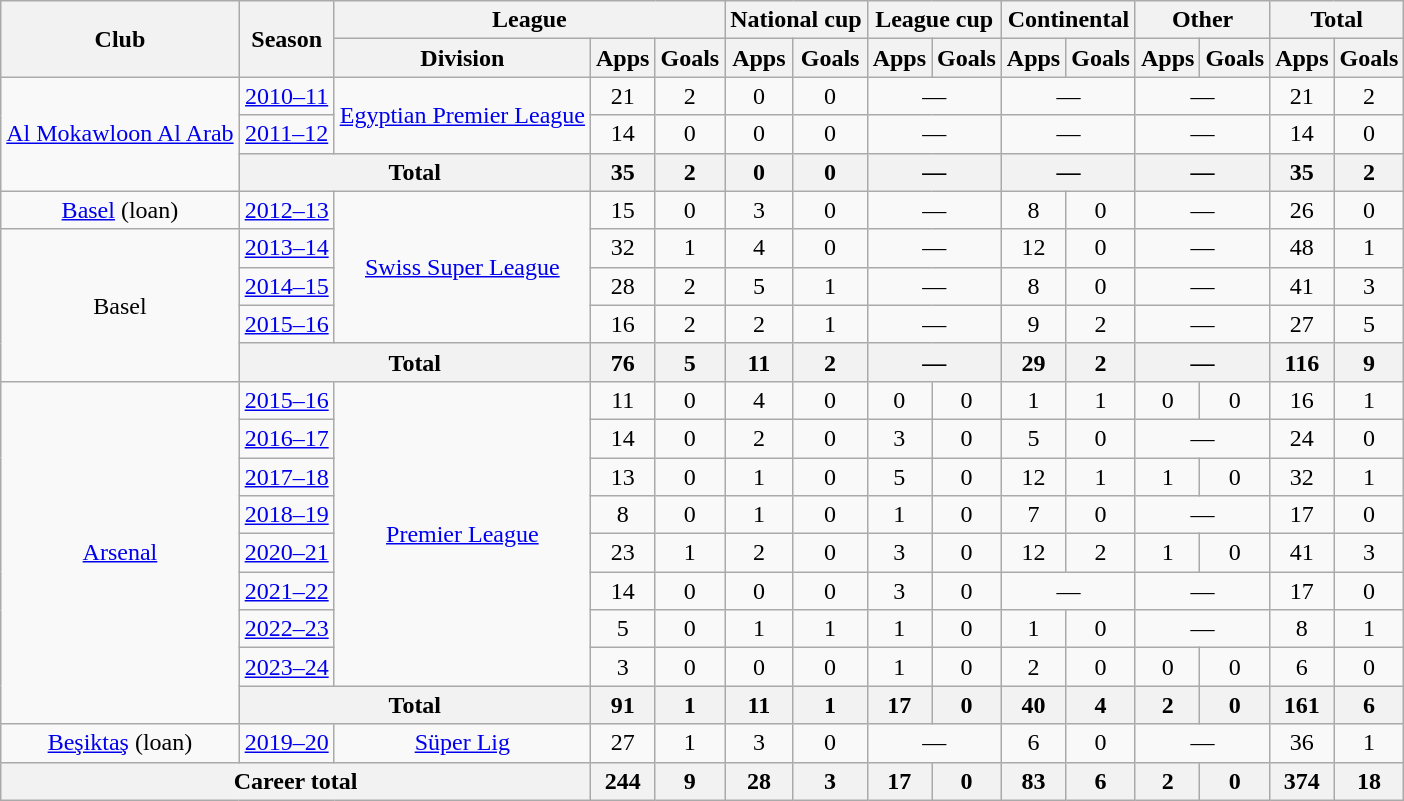<table class="wikitable" style="text-align:center">
<tr>
<th rowspan="2">Club</th>
<th rowspan="2">Season</th>
<th colspan="3">League</th>
<th colspan="2">National cup</th>
<th colspan="2">League cup</th>
<th colspan="2">Continental</th>
<th colspan="2">Other</th>
<th colspan="2">Total</th>
</tr>
<tr>
<th>Division</th>
<th>Apps</th>
<th>Goals</th>
<th>Apps</th>
<th>Goals</th>
<th>Apps</th>
<th>Goals</th>
<th>Apps</th>
<th>Goals</th>
<th>Apps</th>
<th>Goals</th>
<th>Apps</th>
<th>Goals</th>
</tr>
<tr>
<td rowspan="3"><a href='#'>Al Mokawloon Al Arab</a></td>
<td><a href='#'>2010–11</a></td>
<td rowspan="2"><a href='#'>Egyptian Premier League</a></td>
<td>21</td>
<td>2</td>
<td>0</td>
<td>0</td>
<td colspan="2">—</td>
<td colspan="2">—</td>
<td colspan="2">—</td>
<td>21</td>
<td>2</td>
</tr>
<tr>
<td><a href='#'>2011–12</a></td>
<td>14</td>
<td>0</td>
<td>0</td>
<td>0</td>
<td colspan="2">—</td>
<td colspan="2">—</td>
<td colspan="2">—</td>
<td>14</td>
<td>0</td>
</tr>
<tr>
<th colspan="2">Total</th>
<th>35</th>
<th>2</th>
<th>0</th>
<th>0</th>
<th colspan="2">—</th>
<th colspan="2">—</th>
<th colspan="2">—</th>
<th>35</th>
<th>2</th>
</tr>
<tr>
<td><a href='#'>Basel</a> (loan)</td>
<td><a href='#'>2012–13</a></td>
<td rowspan="4"><a href='#'>Swiss Super League</a></td>
<td>15</td>
<td>0</td>
<td>3</td>
<td>0</td>
<td colspan="2">—</td>
<td>8</td>
<td>0</td>
<td colspan="2">—</td>
<td>26</td>
<td>0</td>
</tr>
<tr>
<td rowspan="4">Basel</td>
<td><a href='#'>2013–14</a></td>
<td>32</td>
<td>1</td>
<td>4</td>
<td>0</td>
<td colspan="2">—</td>
<td>12</td>
<td>0</td>
<td colspan="2">—</td>
<td>48</td>
<td>1</td>
</tr>
<tr>
<td><a href='#'>2014–15</a></td>
<td>28</td>
<td>2</td>
<td>5</td>
<td>1</td>
<td colspan="2">—</td>
<td>8</td>
<td>0</td>
<td colspan="2">—</td>
<td>41</td>
<td>3</td>
</tr>
<tr>
<td><a href='#'>2015–16</a></td>
<td>16</td>
<td>2</td>
<td>2</td>
<td>1</td>
<td colspan="2">—</td>
<td>9</td>
<td>2</td>
<td colspan="2">—</td>
<td>27</td>
<td>5</td>
</tr>
<tr>
<th colspan="2">Total</th>
<th>76</th>
<th>5</th>
<th>11</th>
<th>2</th>
<th colspan="2">—</th>
<th>29</th>
<th>2</th>
<th colspan="2">—</th>
<th>116</th>
<th>9</th>
</tr>
<tr>
<td rowspan="9"><a href='#'>Arsenal</a></td>
<td><a href='#'>2015–16</a></td>
<td rowspan="8"><a href='#'>Premier League</a></td>
<td>11</td>
<td>0</td>
<td>4</td>
<td>0</td>
<td>0</td>
<td>0</td>
<td>1</td>
<td>1</td>
<td>0</td>
<td>0</td>
<td>16</td>
<td>1</td>
</tr>
<tr>
<td><a href='#'>2016–17</a></td>
<td>14</td>
<td>0</td>
<td>2</td>
<td>0</td>
<td>3</td>
<td>0</td>
<td>5</td>
<td>0</td>
<td colspan="2">—</td>
<td>24</td>
<td>0</td>
</tr>
<tr>
<td><a href='#'>2017–18</a></td>
<td>13</td>
<td>0</td>
<td>1</td>
<td>0</td>
<td>5</td>
<td>0</td>
<td>12</td>
<td>1</td>
<td>1</td>
<td>0</td>
<td>32</td>
<td>1</td>
</tr>
<tr>
<td><a href='#'>2018–19</a></td>
<td>8</td>
<td>0</td>
<td>1</td>
<td>0</td>
<td>1</td>
<td>0</td>
<td>7</td>
<td>0</td>
<td colspan="2">—</td>
<td>17</td>
<td>0</td>
</tr>
<tr>
<td><a href='#'>2020–21</a></td>
<td>23</td>
<td>1</td>
<td>2</td>
<td>0</td>
<td>3</td>
<td>0</td>
<td>12</td>
<td>2</td>
<td>1</td>
<td>0</td>
<td>41</td>
<td>3</td>
</tr>
<tr>
<td><a href='#'>2021–22</a></td>
<td>14</td>
<td>0</td>
<td>0</td>
<td>0</td>
<td>3</td>
<td>0</td>
<td colspan="2">—</td>
<td colspan="2">—</td>
<td>17</td>
<td>0</td>
</tr>
<tr>
<td><a href='#'>2022–23</a></td>
<td>5</td>
<td>0</td>
<td>1</td>
<td>1</td>
<td>1</td>
<td>0</td>
<td>1</td>
<td>0</td>
<td colspan="2">—</td>
<td>8</td>
<td>1</td>
</tr>
<tr>
<td><a href='#'>2023–24</a></td>
<td>3</td>
<td>0</td>
<td>0</td>
<td>0</td>
<td>1</td>
<td>0</td>
<td>2</td>
<td>0</td>
<td>0</td>
<td>0</td>
<td>6</td>
<td>0</td>
</tr>
<tr>
<th colspan="2">Total</th>
<th>91</th>
<th>1</th>
<th>11</th>
<th>1</th>
<th>17</th>
<th>0</th>
<th>40</th>
<th>4</th>
<th>2</th>
<th>0</th>
<th>161</th>
<th>6</th>
</tr>
<tr>
<td><a href='#'>Beşiktaş</a> (loan)</td>
<td><a href='#'>2019–20</a></td>
<td><a href='#'>Süper Lig</a></td>
<td>27</td>
<td>1</td>
<td>3</td>
<td>0</td>
<td colspan="2">—</td>
<td>6</td>
<td>0</td>
<td colspan="2">—</td>
<td>36</td>
<td>1</td>
</tr>
<tr>
<th colspan="3">Career total</th>
<th>244</th>
<th>9</th>
<th>28</th>
<th>3</th>
<th>17</th>
<th>0</th>
<th>83</th>
<th>6</th>
<th>2</th>
<th>0</th>
<th>374</th>
<th>18</th>
</tr>
</table>
